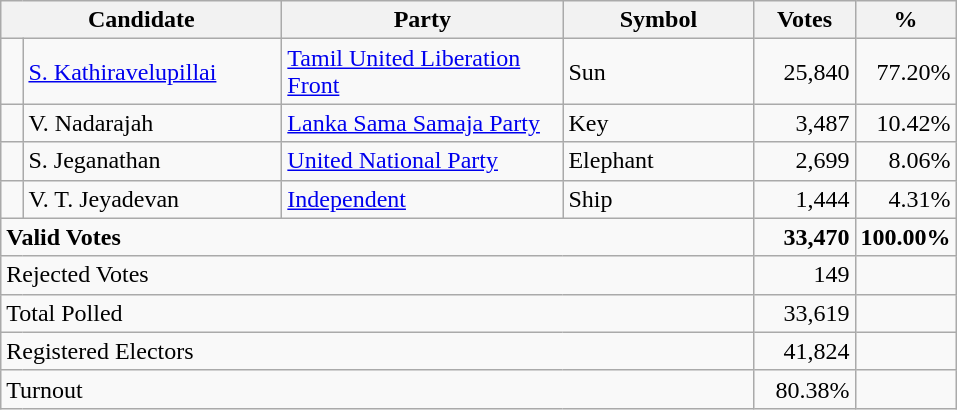<table class="wikitable" border="1" style="text-align:right;">
<tr>
<th align=left colspan=2 width="180">Candidate</th>
<th align=left width="180">Party</th>
<th align=left width="120">Symbol</th>
<th align=left width="60">Votes</th>
<th align=left width="60">%</th>
</tr>
<tr>
<td bgcolor=> </td>
<td align=left><a href='#'>S. Kathiravelupillai</a></td>
<td align=left><a href='#'>Tamil United Liberation Front</a></td>
<td align=left>Sun</td>
<td>25,840</td>
<td>77.20%</td>
</tr>
<tr>
<td bgcolor=> </td>
<td align=left>V. Nadarajah</td>
<td align=left><a href='#'>Lanka Sama Samaja Party</a></td>
<td align=left>Key</td>
<td>3,487</td>
<td>10.42%</td>
</tr>
<tr>
<td bgcolor=> </td>
<td align=left>S. Jeganathan</td>
<td align=left><a href='#'>United National Party</a></td>
<td align=left>Elephant</td>
<td>2,699</td>
<td>8.06%</td>
</tr>
<tr>
<td></td>
<td align=left>V. T. Jeyadevan</td>
<td align=left><a href='#'>Independent</a></td>
<td align=left>Ship</td>
<td>1,444</td>
<td>4.31%</td>
</tr>
<tr>
<td align=left colspan=4><strong>Valid Votes</strong></td>
<td><strong>33,470</strong></td>
<td><strong>100.00%</strong></td>
</tr>
<tr>
<td align=left colspan=4>Rejected Votes</td>
<td>149</td>
<td></td>
</tr>
<tr>
<td align=left colspan=4>Total Polled</td>
<td>33,619</td>
<td></td>
</tr>
<tr>
<td align=left colspan=4>Registered Electors</td>
<td>41,824</td>
<td></td>
</tr>
<tr>
<td align=left colspan=4>Turnout</td>
<td>80.38%</td>
</tr>
</table>
